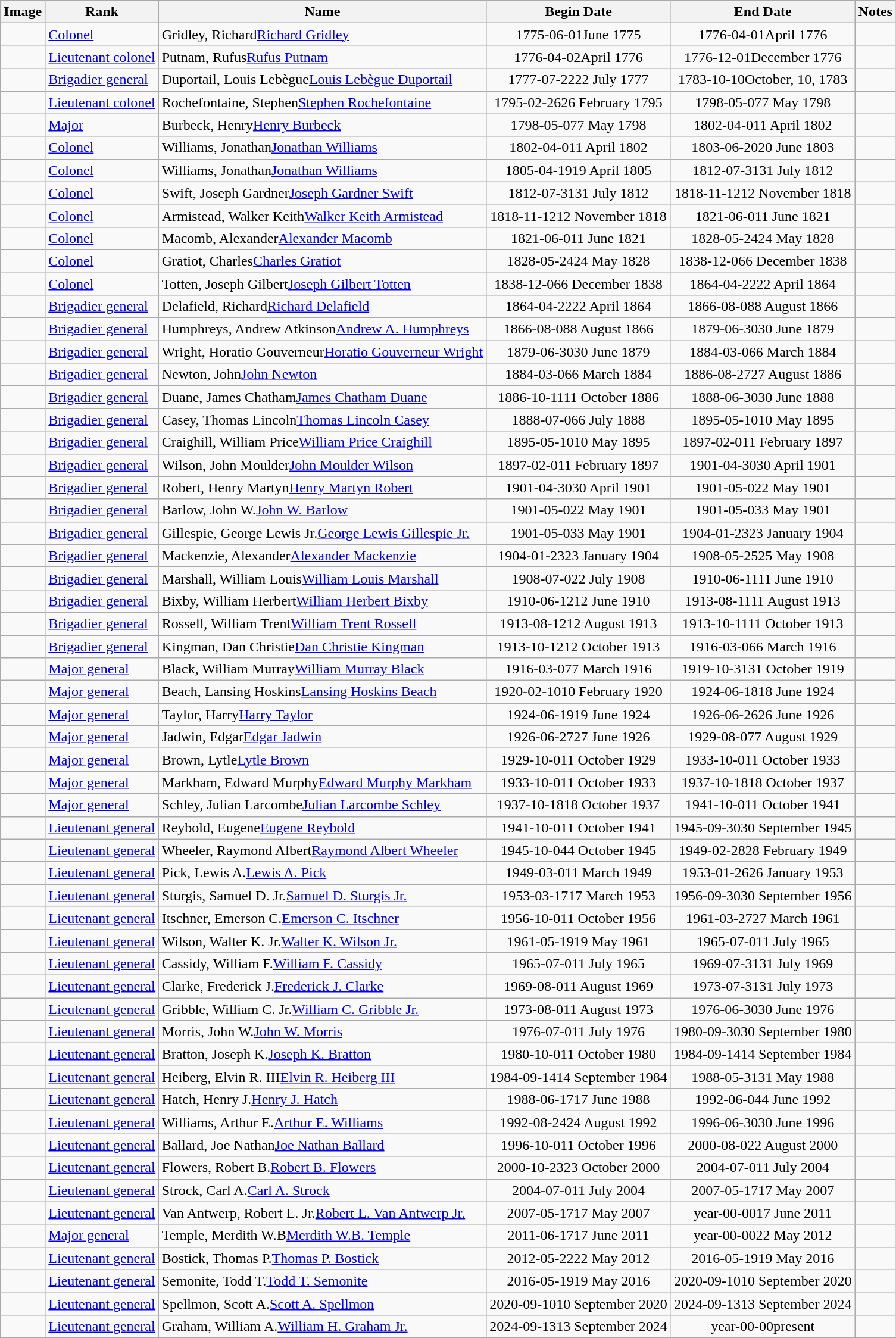<table class="wikitable sortable">
<tr>
<th class=unsortable>Image</th>
<th class=unsortable>Rank</th>
<th>Name</th>
<th>Begin Date</th>
<th>End Date</th>
<th class=unsortable>Notes</th>
</tr>
<tr>
<td></td>
<td><a href='#'>Colonel</a></td>
<td><span>Gridley, Richard</span><a href='#'>Richard Gridley</a></td>
<td align=center><span>1775-06-01</span>June 1775</td>
<td align=center><span>1776-04-01</span>April 1776</td>
<td></td>
</tr>
<tr>
<td></td>
<td><a href='#'>Lieutenant colonel</a></td>
<td><span>Putnam, Rufus</span><a href='#'>Rufus Putnam</a></td>
<td align=center><span>1776-04-02</span>April 1776</td>
<td align=center><span>1776-12-01</span>December 1776</td>
<td></td>
</tr>
<tr>
<td></td>
<td><a href='#'>Brigadier general</a></td>
<td><span>Duportail, Louis Lebègue</span><a href='#'>Louis Lebègue Duportail</a></td>
<td align=center><span>1777-07-22</span>22 July 1777</td>
<td align=center><span>1783-10-10</span>October, 10, 1783</td>
<td></td>
</tr>
<tr>
<td></td>
<td><a href='#'>Lieutenant colonel</a></td>
<td><span>Rochefontaine, Stephen</span><a href='#'>Stephen Rochefontaine</a></td>
<td align=center><span>1795-02-26</span>26 February 1795</td>
<td align=center><span>1798-05-07</span>7 May 1798</td>
<td></td>
</tr>
<tr>
<td></td>
<td><a href='#'>Major</a></td>
<td><span>Burbeck, Henry</span><a href='#'>Henry Burbeck</a></td>
<td align=center><span>1798-05-07</span>7 May 1798</td>
<td align=center><span>1802-04-01</span>1 April 1802</td>
<td></td>
</tr>
<tr>
<td></td>
<td><a href='#'>Colonel</a></td>
<td><span>Williams, Jonathan</span><a href='#'>Jonathan Williams</a></td>
<td align=center><span>1802-04-01</span>1 April 1802</td>
<td align=center><span>1803-06-20</span>20 June 1803</td>
<td></td>
</tr>
<tr>
<td></td>
<td><a href='#'>Colonel</a></td>
<td><span>Williams, Jonathan</span><a href='#'>Jonathan Williams</a></td>
<td align=center><span>1805-04-19</span>19 April 1805</td>
<td align=center><span>1812-07-31</span>31 July 1812</td>
<td></td>
</tr>
<tr>
<td></td>
<td><a href='#'>Colonel</a></td>
<td><span>Swift, Joseph Gardner</span><a href='#'>Joseph Gardner Swift</a></td>
<td align=center><span>1812-07-31</span>31 July 1812</td>
<td align=center><span>1818-11-12</span>12 November 1818</td>
<td></td>
</tr>
<tr>
<td></td>
<td><a href='#'>Colonel</a></td>
<td><span>Armistead, Walker Keith</span><a href='#'>Walker Keith Armistead</a></td>
<td align=center><span>1818-11-12</span>12 November 1818</td>
<td align=center><span>1821-06-01</span>1 June 1821</td>
<td></td>
</tr>
<tr>
<td></td>
<td><a href='#'>Colonel</a></td>
<td><span>Macomb, Alexander</span><a href='#'>Alexander Macomb</a></td>
<td align=center><span>1821-06-01</span>1 June 1821</td>
<td align=center><span>1828-05-24</span>24 May 1828</td>
<td></td>
</tr>
<tr>
<td></td>
<td><a href='#'>Colonel</a></td>
<td><span>Gratiot, Charles</span><a href='#'>Charles Gratiot</a></td>
<td align=center><span>1828-05-24</span>24 May 1828</td>
<td align=center><span>1838-12-06</span>6 December 1838</td>
<td></td>
</tr>
<tr>
<td></td>
<td><a href='#'>Colonel</a></td>
<td><span>Totten, Joseph Gilbert</span><a href='#'>Joseph Gilbert Totten</a></td>
<td align=center><span>1838-12-06</span>6 December 1838</td>
<td align=center><span>1864-04-22</span>22 April 1864</td>
<td></td>
</tr>
<tr>
<td></td>
<td><a href='#'>Brigadier general</a></td>
<td><span>Delafield, Richard</span><a href='#'>Richard Delafield</a></td>
<td align=center><span>1864-04-22</span>22 April 1864</td>
<td align=center><span>1866-08-08</span>8 August 1866</td>
<td></td>
</tr>
<tr>
<td></td>
<td><a href='#'>Brigadier general</a></td>
<td><span>Humphreys, Andrew Atkinson</span><a href='#'>Andrew A. Humphreys</a></td>
<td align=center><span>1866-08-08</span>8 August 1866</td>
<td align=center><span>1879-06-30</span>30 June 1879</td>
<td></td>
</tr>
<tr>
<td></td>
<td><a href='#'>Brigadier general</a></td>
<td><span>Wright, Horatio Gouverneur</span><a href='#'>Horatio Gouverneur Wright</a></td>
<td align=center><span>1879-06-30</span>30 June 1879</td>
<td align=center><span>1884-03-06</span>6 March 1884</td>
<td></td>
</tr>
<tr>
<td></td>
<td><a href='#'>Brigadier general</a></td>
<td><span>Newton, John</span><a href='#'>John Newton</a></td>
<td align=center><span>1884-03-06</span>6 March 1884</td>
<td align=center><span>1886-08-27</span>27 August 1886</td>
<td></td>
</tr>
<tr>
<td></td>
<td><a href='#'>Brigadier general</a></td>
<td><span>Duane, James Chatham</span><a href='#'>James Chatham Duane</a></td>
<td align=center><span>1886-10-11</span>11 October 1886</td>
<td align=center><span>1888-06-30</span>30 June 1888</td>
<td></td>
</tr>
<tr>
<td></td>
<td><a href='#'>Brigadier general</a></td>
<td><span>Casey, Thomas Lincoln</span><a href='#'>Thomas Lincoln Casey</a></td>
<td align=center><span>1888-07-06</span>6 July 1888</td>
<td align=center><span>1895-05-10</span>10 May 1895</td>
<td></td>
</tr>
<tr>
<td></td>
<td><a href='#'>Brigadier general</a></td>
<td><span>Craighill, William Price</span><a href='#'>William Price Craighill</a></td>
<td align=center><span>1895-05-10</span>10 May 1895</td>
<td align=center><span>1897-02-01</span>1 February 1897</td>
<td></td>
</tr>
<tr>
<td></td>
<td><a href='#'>Brigadier general</a></td>
<td><span>Wilson, John Moulder</span><a href='#'>John Moulder Wilson</a></td>
<td align=center><span>1897-02-01</span>1 February 1897</td>
<td align=center><span>1901-04-30</span>30 April 1901</td>
<td></td>
</tr>
<tr>
<td></td>
<td><a href='#'>Brigadier general</a></td>
<td><span>Robert, Henry Martyn</span><a href='#'>Henry Martyn Robert</a></td>
<td align=center><span>1901-04-30</span>30 April 1901</td>
<td align=center><span>1901-05-02</span>2 May 1901</td>
<td></td>
</tr>
<tr>
<td></td>
<td><a href='#'>Brigadier general</a></td>
<td><span>Barlow, John W.</span><a href='#'>John W. Barlow</a></td>
<td align=center><span>1901-05-02</span>2 May 1901</td>
<td align=center><span>1901-05-03</span>3 May 1901</td>
<td></td>
</tr>
<tr>
<td></td>
<td><a href='#'>Brigadier general</a></td>
<td><span>Gillespie, George Lewis Jr.</span><a href='#'>George Lewis Gillespie Jr.</a></td>
<td align=center><span>1901-05-03</span>3 May 1901</td>
<td align=center><span>1904-01-23</span>23 January 1904</td>
<td></td>
</tr>
<tr>
<td></td>
<td><a href='#'>Brigadier general</a></td>
<td><span>Mackenzie, Alexander</span><a href='#'>Alexander Mackenzie</a></td>
<td align=center><span>1904-01-23</span>23 January 1904</td>
<td align=center><span>1908-05-25</span>25 May 1908</td>
<td></td>
</tr>
<tr>
<td></td>
<td><a href='#'>Brigadier general</a></td>
<td><span>Marshall, William Louis</span><a href='#'>William Louis Marshall</a></td>
<td align=center><span>1908-07-02</span>2 July 1908</td>
<td align=center><span>1910-06-11</span>11 June 1910</td>
<td></td>
</tr>
<tr>
<td></td>
<td><a href='#'>Brigadier general</a></td>
<td><span>Bixby, William Herbert</span><a href='#'>William Herbert Bixby</a></td>
<td align=center><span>1910-06-12</span>12 June 1910</td>
<td align=center><span>1913-08-11</span>11 August 1913</td>
<td></td>
</tr>
<tr>
<td></td>
<td><a href='#'>Brigadier general</a></td>
<td><span>Rossell, William Trent</span><a href='#'>William Trent Rossell</a></td>
<td align=center><span>1913-08-12</span>12 August 1913</td>
<td align=center><span>1913-10-11</span>11 October 1913</td>
<td></td>
</tr>
<tr>
<td></td>
<td><a href='#'>Brigadier general</a></td>
<td><span>Kingman, Dan Christie</span><a href='#'>Dan Christie Kingman</a></td>
<td align=center><span>1913-10-12</span>12 October 1913</td>
<td align=center><span>1916-03-06</span>6 March 1916</td>
<td></td>
</tr>
<tr>
<td></td>
<td><a href='#'>Major general</a></td>
<td><span>Black, William Murray</span><a href='#'>William Murray Black</a></td>
<td align=center><span>1916-03-07</span>7 March 1916</td>
<td align=center><span>1919-10-31</span>31 October 1919</td>
<td></td>
</tr>
<tr>
<td></td>
<td><a href='#'>Major general</a></td>
<td><span>Beach, Lansing Hoskins</span><a href='#'>Lansing Hoskins Beach</a></td>
<td align=center><span>1920-02-10</span>10 February 1920</td>
<td align=center><span>1924-06-18</span>18 June 1924</td>
<td></td>
</tr>
<tr>
<td></td>
<td><a href='#'>Major general</a></td>
<td><span>Taylor, Harry</span><a href='#'>Harry Taylor</a></td>
<td align=center><span>1924-06-19</span>19 June 1924</td>
<td align=center><span>1926-06-26</span>26 June 1926</td>
<td></td>
</tr>
<tr>
<td></td>
<td><a href='#'>Major general</a></td>
<td><span>Jadwin, Edgar</span><a href='#'>Edgar Jadwin</a></td>
<td align=center><span>1926-06-27</span>27 June 1926</td>
<td align=center><span>1929-08-07</span>7 August 1929</td>
<td></td>
</tr>
<tr>
<td></td>
<td><a href='#'>Major general</a></td>
<td><span>Brown, Lytle</span><a href='#'>Lytle Brown</a></td>
<td align=center><span>1929-10-01</span>1 October 1929</td>
<td align=center><span>1933-10-01</span>1 October 1933</td>
<td></td>
</tr>
<tr>
<td></td>
<td><a href='#'>Major general</a></td>
<td><span>Markham, Edward Murphy</span><a href='#'>Edward Murphy Markham</a></td>
<td align=center><span>1933-10-01</span>1 October 1933</td>
<td align=center><span>1937-10-18</span>18 October 1937</td>
<td></td>
</tr>
<tr>
<td></td>
<td><a href='#'>Major general</a></td>
<td><span>Schley, Julian Larcombe</span><a href='#'>Julian Larcombe Schley</a></td>
<td align=center><span>1937-10-18</span>18 October 1937</td>
<td align=center><span>1941-10-01</span>1 October 1941</td>
<td></td>
</tr>
<tr>
<td></td>
<td><a href='#'>Lieutenant general</a></td>
<td><span>Reybold, Eugene</span><a href='#'>Eugene Reybold</a></td>
<td align=center><span>1941-10-01</span>1 October 1941</td>
<td align=center><span>1945-09-30</span>30 September 1945</td>
<td></td>
</tr>
<tr>
<td></td>
<td><a href='#'>Lieutenant general</a></td>
<td><span>Wheeler, Raymond Albert</span><a href='#'>Raymond Albert Wheeler</a></td>
<td align=center><span>1945-10-04</span>4 October 1945</td>
<td align=center><span>1949-02-28</span>28 February 1949</td>
<td></td>
</tr>
<tr>
<td></td>
<td><a href='#'>Lieutenant general</a></td>
<td><span>Pick, Lewis A.</span><a href='#'>Lewis A. Pick</a></td>
<td align=center><span>1949-03-01</span>1 March 1949</td>
<td align=center><span>1953-01-26</span>26 January 1953</td>
<td></td>
</tr>
<tr>
<td></td>
<td><a href='#'>Lieutenant general</a></td>
<td><span>Sturgis, Samuel D. Jr.</span><a href='#'>Samuel D. Sturgis Jr.</a></td>
<td align=center><span>1953-03-17</span>17 March 1953</td>
<td align=center><span>1956-09-30</span>30 September 1956</td>
<td></td>
</tr>
<tr>
<td></td>
<td><a href='#'>Lieutenant general</a></td>
<td><span>Itschner, Emerson C.</span><a href='#'>Emerson C. Itschner</a></td>
<td align=center><span>1956-10-01</span>1 October 1956</td>
<td align=center><span>1961-03-27</span>27 March 1961</td>
<td></td>
</tr>
<tr>
<td></td>
<td><a href='#'>Lieutenant general</a></td>
<td><span>Wilson, Walter K. Jr.</span><a href='#'>Walter K. Wilson Jr.</a></td>
<td align=center><span>1961-05-19</span>19 May 1961</td>
<td align=center><span>1965-07-01</span>1 July 1965</td>
<td></td>
</tr>
<tr>
<td></td>
<td><a href='#'>Lieutenant general</a></td>
<td><span>Cassidy, William F.</span><a href='#'>William F. Cassidy</a></td>
<td align=center><span>1965-07-01</span>1 July 1965</td>
<td align=center><span>1969-07-31</span>31 July 1969</td>
<td></td>
</tr>
<tr>
<td></td>
<td><a href='#'>Lieutenant general</a></td>
<td><span>Clarke, Frederick J.</span><a href='#'>Frederick J. Clarke</a></td>
<td align=center><span>1969-08-01</span>1 August 1969</td>
<td align=center><span>1973-07-31</span>31 July 1973</td>
<td></td>
</tr>
<tr>
<td></td>
<td><a href='#'>Lieutenant general</a></td>
<td><span>Gribble, William C. Jr.</span><a href='#'>William C. Gribble Jr.</a></td>
<td align=center><span>1973-08-01</span>1 August 1973</td>
<td align=center><span>1976-06-30</span>30 June 1976</td>
<td></td>
</tr>
<tr>
<td></td>
<td><a href='#'>Lieutenant general</a></td>
<td><span>Morris, John W.</span><a href='#'>John W. Morris</a></td>
<td align=center><span>1976-07-01</span>1 July 1976</td>
<td align=center><span>1980-09-30</span>30 September 1980</td>
<td></td>
</tr>
<tr>
<td></td>
<td><a href='#'>Lieutenant general</a></td>
<td><span>Bratton, Joseph K.</span><a href='#'>Joseph K. Bratton</a></td>
<td align=center><span>1980-10-01</span>1 October 1980</td>
<td align=center><span>1984-09-14</span>14 September 1984</td>
<td></td>
</tr>
<tr>
<td></td>
<td><a href='#'>Lieutenant general</a></td>
<td><span>Heiberg, Elvin R. III</span><a href='#'>Elvin R. Heiberg III</a></td>
<td align=center><span>1984-09-14</span>14 September 1984</td>
<td align=center><span>1988-05-31</span>31 May 1988</td>
<td></td>
</tr>
<tr>
<td></td>
<td><a href='#'>Lieutenant general</a></td>
<td><span>Hatch, Henry J.</span><a href='#'>Henry J. Hatch</a></td>
<td align=center><span>1988-06-17</span>17 June 1988</td>
<td align=center><span>1992-06-04</span>4 June 1992</td>
<td></td>
</tr>
<tr>
<td></td>
<td><a href='#'>Lieutenant general</a></td>
<td><span>Williams, Arthur E.</span><a href='#'>Arthur E. Williams</a></td>
<td align=center><span>1992-08-24</span>24 August 1992</td>
<td align=center><span>1996-06-30</span>30 June 1996</td>
<td></td>
</tr>
<tr>
<td></td>
<td><a href='#'>Lieutenant general</a></td>
<td><span>Ballard, Joe Nathan</span><a href='#'>Joe Nathan Ballard</a></td>
<td align=center><span>1996-10-01</span>1 October 1996</td>
<td align=center><span>2000-08-02</span>2 August 2000</td>
<td></td>
</tr>
<tr>
<td></td>
<td><a href='#'>Lieutenant general</a></td>
<td><span>Flowers, Robert B.</span><a href='#'>Robert B. Flowers</a></td>
<td align=center><span>2000-10-23</span>23 October 2000</td>
<td align=center><span>2004-07-01</span>1 July 2004</td>
<td></td>
</tr>
<tr>
<td></td>
<td><a href='#'>Lieutenant general</a></td>
<td><span>Strock, Carl A.</span><a href='#'>Carl A. Strock</a></td>
<td align=center><span>2004-07-01</span>1 July 2004</td>
<td align=center><span>2007-05-17</span>17 May 2007</td>
<td></td>
</tr>
<tr>
<td></td>
<td><a href='#'>Lieutenant general</a></td>
<td><span>Van Antwerp, Robert L. Jr.</span><a href='#'>Robert L. Van Antwerp Jr.</a></td>
<td align=center><span>2007-05-17</span>17 May 2007</td>
<td align=center><span>year-00-00</span>17 June 2011</td>
<td></td>
</tr>
<tr>
<td></td>
<td><a href='#'>Major general</a></td>
<td><span>Temple, Merdith W.B</span><a href='#'>Merdith W.B. Temple</a></td>
<td align=center><span>2011-06-17</span>17 June 2011</td>
<td align=center><span>year-00-00</span>22 May 2012</td>
<td></td>
</tr>
<tr>
<td></td>
<td><a href='#'>Lieutenant general</a></td>
<td><span>Bostick, Thomas P.</span><a href='#'>Thomas P. Bostick</a></td>
<td align=center><span>2012-05-22</span>22 May 2012</td>
<td align=center><span>2016-05-19</span>19 May 2016</td>
<td></td>
</tr>
<tr>
<td></td>
<td><a href='#'>Lieutenant general</a></td>
<td><span>Semonite, Todd T.</span><a href='#'>Todd T. Semonite</a></td>
<td align=center><span>2016-05-19</span>19 May 2016</td>
<td align=center><span>2020-09-10</span>10 September 2020</td>
<td></td>
</tr>
<tr>
<td></td>
<td><a href='#'>Lieutenant general</a></td>
<td><span>Spellmon, Scott A.</span><a href='#'>Scott A. Spellmon</a></td>
<td align=center><span>2020-09-10</span>10 September 2020</td>
<td align=center><span>2024-09-13</span>13 September 2024</td>
<td></td>
</tr>
<tr>
<td></td>
<td><a href='#'>Lieutenant general</a></td>
<td><span>Graham, William A.</span><a href='#'>William H. Graham Jr.</a></td>
<td align=center><span>2024-09-13</span>13 September 2024</td>
<td align=center><span>year-00-00</span>present</td>
<td></td>
</tr>
</table>
